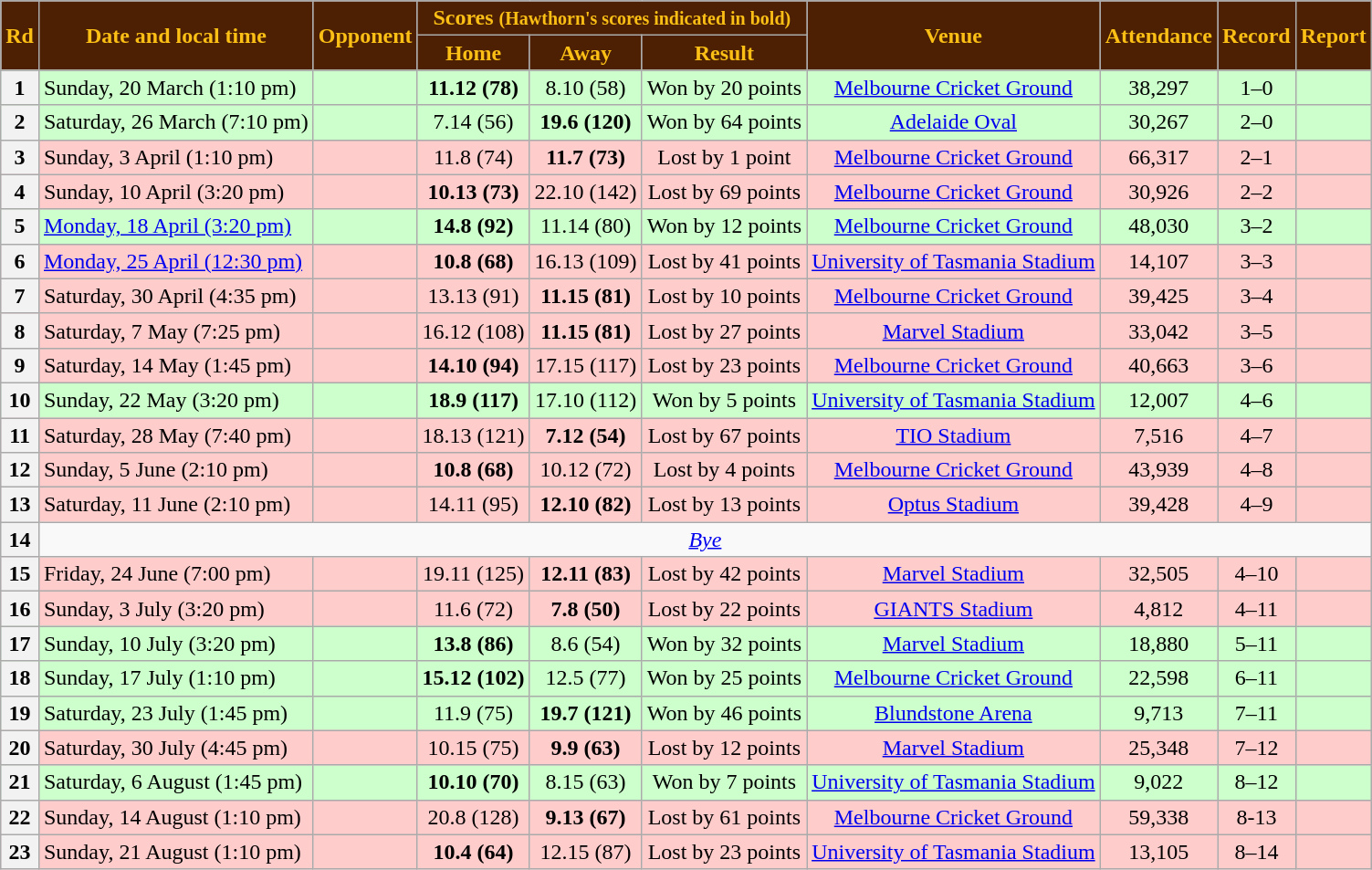<table class="wikitable" style="text-align:center">
<tr>
<th rowspan="2" style="background: #4D2004; color: #FBBF15">Rd</th>
<th rowspan="2" style="background: #4D2004; color: #FBBF15">Date and local time</th>
<th rowspan="2" style="background: #4D2004; color: #FBBF15">Opponent</th>
<th colspan="3" style="background: #4D2004; color: #FBBF15">Scores <small>(Hawthorn's scores indicated in <strong>bold</strong>)</small></th>
<th rowspan="2" style="background: #4D2004; color: #FBBF15">Venue</th>
<th rowspan="2" style="background: #4D2004; color: #FBBF15">Attendance</th>
<th rowspan="2" style="background: #4D2004; color: #FBBF15">Record</th>
<th rowspan="2" style="background: #4D2004; color: #FBBF15">Report</th>
</tr>
<tr>
<th style="background: #4D2004; color: #FBBF15">Home</th>
<th style="background: #4D2004; color: #FBBF15">Away</th>
<th style="background: #4D2004; color: #FBBF15">Result</th>
</tr>
<tr style="background:#cfc">
<th>1</th>
<td align="left">Sunday, 20 March (1:10 pm)</td>
<td align="left"></td>
<td><strong>11.12 (78)</strong></td>
<td>8.10 (58)</td>
<td>Won by 20 points</td>
<td><a href='#'>Melbourne Cricket Ground</a></td>
<td>38,297</td>
<td>1–0</td>
<td></td>
</tr>
<tr style="background:#cfc">
<th>2</th>
<td align="left">Saturday, 26 March (7:10 pm)</td>
<td align="left"></td>
<td>7.14 (56)</td>
<td><strong>19.6 (120)</strong></td>
<td>Won by 64 points</td>
<td><a href='#'>Adelaide Oval</a></td>
<td>30,267</td>
<td>2–0</td>
<td></td>
</tr>
<tr style="background:#fcc">
<th>3</th>
<td align="left">Sunday, 3 April (1:10 pm)</td>
<td align="left"></td>
<td>11.8 (74)</td>
<td><strong>11.7 (73)</strong></td>
<td>Lost by 1 point</td>
<td><a href='#'>Melbourne Cricket Ground</a></td>
<td>66,317</td>
<td>2–1</td>
<td></td>
</tr>
<tr style="background:#fcc">
<th>4</th>
<td align="left">Sunday, 10 April (3:20 pm)</td>
<td align="left"></td>
<td><strong>10.13 (73)</strong></td>
<td>22.10 (142)</td>
<td>Lost by 69 points</td>
<td><a href='#'>Melbourne Cricket Ground</a></td>
<td>30,926</td>
<td>2–2</td>
<td></td>
</tr>
<tr style="background:#cfc">
<th>5</th>
<td align="left"><a href='#'>Monday, 18 April (3:20 pm)</a></td>
<td align="left"></td>
<td><strong>14.8 (92)</strong></td>
<td>11.14 (80)</td>
<td>Won by 12 points</td>
<td><a href='#'>Melbourne Cricket Ground</a></td>
<td>48,030</td>
<td>3–2</td>
<td></td>
</tr>
<tr style="background:#fcc">
<th>6</th>
<td align="left"><a href='#'>Monday, 25 April (12:30 pm)</a></td>
<td align="left"></td>
<td><strong>10.8 (68)</strong></td>
<td>16.13 (109)</td>
<td>Lost by 41 points</td>
<td><a href='#'>University of Tasmania Stadium</a></td>
<td>14,107</td>
<td>3–3</td>
<td></td>
</tr>
<tr style="background:#fcc">
<th>7</th>
<td align="left">Saturday, 30 April (4:35 pm)</td>
<td align="left"></td>
<td>13.13 (91)</td>
<td><strong>11.15 (81)</strong></td>
<td>Lost by 10 points</td>
<td><a href='#'>Melbourne Cricket Ground</a></td>
<td>39,425</td>
<td>3–4</td>
<td></td>
</tr>
<tr style="background:#fcc">
<th>8</th>
<td align="left">Saturday, 7 May (7:25 pm)</td>
<td align="left"></td>
<td>16.12 (108)</td>
<td><strong>11.15 (81)</strong></td>
<td>Lost by 27 points</td>
<td><a href='#'>Marvel Stadium</a></td>
<td>33,042</td>
<td>3–5</td>
<td></td>
</tr>
<tr style="background:#fcc">
<th>9</th>
<td align="left">Saturday, 14 May (1:45 pm)</td>
<td align="left"></td>
<td><strong>14.10 (94)</strong></td>
<td>17.15 (117)</td>
<td>Lost by 23 points</td>
<td><a href='#'>Melbourne Cricket Ground</a></td>
<td>40,663</td>
<td>3–6</td>
<td></td>
</tr>
<tr style="background:#cfc">
<th>10</th>
<td align="left">Sunday, 22 May (3:20 pm)</td>
<td align="left"></td>
<td><strong>18.9 (117)</strong></td>
<td>17.10 (112)</td>
<td>Won by 5 points</td>
<td><a href='#'>University of Tasmania Stadium</a></td>
<td>12,007</td>
<td>4–6</td>
<td></td>
</tr>
<tr style="background:#fcc">
<th>11</th>
<td align="left">Saturday, 28 May (7:40 pm)</td>
<td align="left"></td>
<td>18.13 (121)</td>
<td><strong>7.12 (54)</strong></td>
<td>Lost by 67 points</td>
<td><a href='#'>TIO Stadium</a></td>
<td>7,516</td>
<td>4–7</td>
<td></td>
</tr>
<tr style="background:#fcc">
<th>12</th>
<td align="left">Sunday, 5 June (2:10 pm)</td>
<td align="left"></td>
<td><strong>10.8 (68)</strong></td>
<td>10.12 (72)</td>
<td>Lost by 4 points</td>
<td><a href='#'>Melbourne Cricket Ground</a></td>
<td>43,939</td>
<td>4–8</td>
<td></td>
</tr>
<tr style="background:#fcc">
<th>13</th>
<td align="left">Saturday, 11 June (2:10 pm)</td>
<td align="left"></td>
<td>14.11 (95)</td>
<td><strong>12.10 (82)</strong></td>
<td>Lost by 13 points</td>
<td><a href='#'>Optus Stadium</a></td>
<td>39,428</td>
<td>4–9</td>
<td></td>
</tr>
<tr>
<th>14</th>
<td colspan="9"><em><a href='#'>Bye</a></em></td>
</tr>
<tr style="background:#fcc">
<th>15</th>
<td align="left">Friday, 24 June (7:00 pm)</td>
<td align="left"></td>
<td>19.11 (125)</td>
<td><strong>12.11 (83)</strong></td>
<td>Lost by 42 points</td>
<td><a href='#'>Marvel Stadium</a></td>
<td>32,505</td>
<td>4–10</td>
<td></td>
</tr>
<tr style="background:#fcc">
<th>16</th>
<td align="left">Sunday, 3 July (3:20 pm)</td>
<td align="left"></td>
<td>11.6 (72)</td>
<td><strong>7.8 (50)</strong></td>
<td>Lost by 22 points</td>
<td><a href='#'>GIANTS Stadium</a></td>
<td>4,812</td>
<td>4–11</td>
<td></td>
</tr>
<tr style="background:#cfc">
<th>17</th>
<td align="left">Sunday, 10 July (3:20 pm)</td>
<td align="left"></td>
<td><strong>13.8 (86)</strong></td>
<td>8.6 (54)</td>
<td>Won by 32 points</td>
<td><a href='#'>Marvel Stadium</a></td>
<td>18,880</td>
<td>5–11</td>
<td></td>
</tr>
<tr style="background:#cfc">
<th>18</th>
<td align="left">Sunday, 17 July (1:10 pm)</td>
<td align="left"></td>
<td><strong>15.12 (102)</strong></td>
<td>12.5 (77)</td>
<td>Won by 25 points</td>
<td><a href='#'>Melbourne Cricket Ground</a></td>
<td>22,598</td>
<td>6–11</td>
<td></td>
</tr>
<tr style="background:#cfc">
<th>19</th>
<td align="left">Saturday, 23 July (1:45 pm)</td>
<td align="left"></td>
<td>11.9 (75)</td>
<td><strong>19.7 (121)</strong></td>
<td>Won by 46 points</td>
<td><a href='#'>Blundstone Arena</a></td>
<td>9,713</td>
<td>7–11</td>
<td></td>
</tr>
<tr style="background:#fcc">
<th>20</th>
<td align="left">Saturday, 30 July (4:45 pm)</td>
<td align="left"></td>
<td>10.15 (75)</td>
<td><strong>9.9 (63)</strong></td>
<td>Lost by 12 points</td>
<td><a href='#'>Marvel Stadium</a></td>
<td>25,348</td>
<td>7–12</td>
<td></td>
</tr>
<tr style="background:#cfc">
<th>21</th>
<td align="left">Saturday, 6 August (1:45 pm)</td>
<td align="left"></td>
<td><strong>10.10 (70)</strong></td>
<td>8.15 (63)</td>
<td>Won by 7 points</td>
<td><a href='#'>University of Tasmania Stadium</a></td>
<td>9,022</td>
<td>8–12</td>
<td></td>
</tr>
<tr style="background:#fcc">
<th>22</th>
<td align="left">Sunday, 14 August (1:10 pm)</td>
<td align="left"></td>
<td>20.8 (128)</td>
<td><strong>9.13 (67)</strong></td>
<td>Lost by 61 points</td>
<td><a href='#'>Melbourne Cricket Ground</a></td>
<td>59,338</td>
<td>8-13</td>
<td></td>
</tr>
<tr style="background:#fcc">
<th>23</th>
<td align="left">Sunday, 21 August (1:10 pm)</td>
<td align="left"></td>
<td><strong>10.4 (64)</strong></td>
<td>12.15 (87)</td>
<td>Lost by 23 points</td>
<td><a href='#'>University of Tasmania Stadium</a></td>
<td>13,105</td>
<td>8–14</td>
<td></td>
</tr>
</table>
